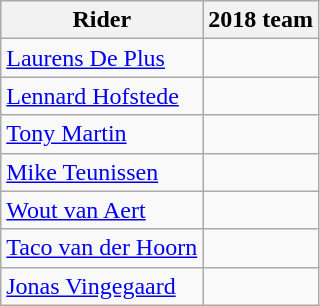<table class="wikitable">
<tr>
<th>Rider</th>
<th>2018 team</th>
</tr>
<tr>
<td><a href='#'>Laurens De Plus</a></td>
<td></td>
</tr>
<tr>
<td><a href='#'>Lennard Hofstede</a></td>
<td></td>
</tr>
<tr>
<td><a href='#'>Tony Martin</a></td>
<td></td>
</tr>
<tr>
<td><a href='#'>Mike Teunissen</a></td>
<td></td>
</tr>
<tr>
<td><a href='#'>Wout van Aert</a></td>
<td></td>
</tr>
<tr>
<td><a href='#'>Taco van der Hoorn</a></td>
<td></td>
</tr>
<tr>
<td><a href='#'>Jonas Vingegaard</a></td>
<td></td>
</tr>
</table>
